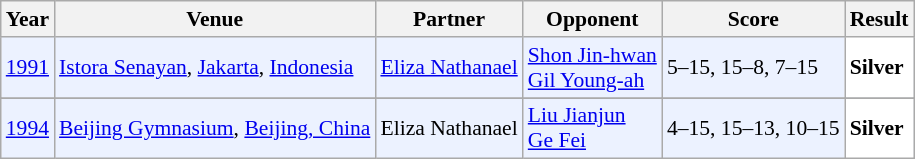<table class="sortable wikitable" style="font-size: 90%;">
<tr>
<th>Year</th>
<th>Venue</th>
<th>Partner</th>
<th>Opponent</th>
<th>Score</th>
<th>Result</th>
</tr>
<tr style="background:#ECF2FF">
<td align="center"><a href='#'>1991</a></td>
<td align="left"><a href='#'>Istora Senayan</a>, <a href='#'>Jakarta</a>, <a href='#'>Indonesia</a></td>
<td align="left"> <a href='#'>Eliza Nathanael</a></td>
<td align="left"> <a href='#'>Shon Jin-hwan</a><br>  <a href='#'>Gil Young-ah</a></td>
<td align="left">5–15, 15–8, 7–15</td>
<td style="text-align:left; background:white"> <strong>Silver</strong></td>
</tr>
<tr>
</tr>
<tr style="background:#ECF2FF">
<td align="center"><a href='#'>1994</a></td>
<td align="left"><a href='#'>Beijing Gymnasium</a>, <a href='#'>Beijing, China</a></td>
<td align="left"> Eliza Nathanael</td>
<td align="left"> <a href='#'>Liu Jianjun</a> <br>  <a href='#'>Ge Fei</a></td>
<td align="left">4–15, 15–13, 10–15</td>
<td style="text-align:left; background:white"> <strong>Silver</strong></td>
</tr>
</table>
